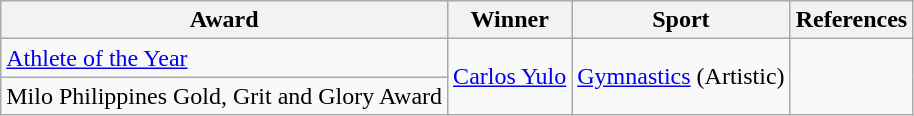<table class="wikitable">
<tr>
<th>Award</th>
<th>Winner</th>
<th>Sport</th>
<th>References</th>
</tr>
<tr>
<td><a href='#'>Athlete of the Year</a></td>
<td rowspan=2><a href='#'>Carlos Yulo</a></td>
<td rowspan=2><a href='#'>Gymnastics</a> (Artistic)</td>
<td rowspan=2></td>
</tr>
<tr>
<td>Milo Philippines Gold, Grit and Glory Award</td>
</tr>
</table>
